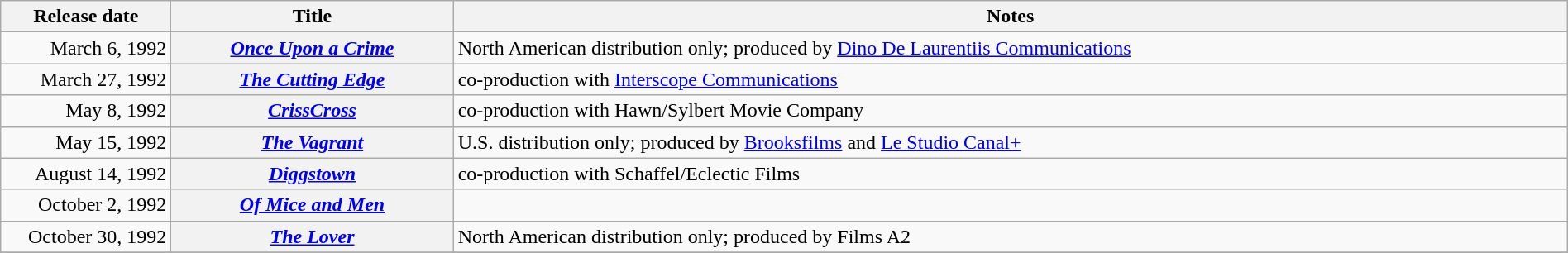<table class="wikitable sortable" style="width:100%;">
<tr>
<th scope="col" style="width:130px;">Release date</th>
<th>Title</th>
<th>Notes</th>
</tr>
<tr>
<td style="text-align:right;">March 6, 1992</td>
<th scope="row"><em><a href='#'>Once Upon a Crime</a></em></th>
<td>North American distribution only; produced by <a href='#'>Dino De Laurentiis Communications</a></td>
</tr>
<tr>
<td style="text-align:right;">March 27, 1992</td>
<th scope="row"><em><a href='#'>The Cutting Edge</a></em></th>
<td>co-production with <a href='#'>Interscope Communications</a></td>
</tr>
<tr>
<td style="text-align:right;">May 8, 1992</td>
<th scope="row"><em><a href='#'>CrissCross</a></em></th>
<td>co-production with Hawn/Sylbert Movie Company</td>
</tr>
<tr>
<td style="text-align:right;">May 15, 1992</td>
<th scope="row"><em><a href='#'>The Vagrant</a></em></th>
<td>U.S. distribution only; produced by <a href='#'>Brooksfilms</a> and <a href='#'>Le Studio Canal+</a></td>
</tr>
<tr>
<td style="text-align:right;">August 14, 1992</td>
<th scope="row"><em><a href='#'>Diggstown</a></em></th>
<td>co-production with Schaffel/Eclectic Films</td>
</tr>
<tr>
<td style="text-align:right;">October 2, 1992</td>
<th scope="row"><em><a href='#'>Of Mice and Men</a></em></th>
<td></td>
</tr>
<tr>
<td style="text-align:right;">October 30, 1992</td>
<th scope="row"><em><a href='#'>The Lover</a></em></th>
<td>North American distribution only; produced by Films A2</td>
</tr>
<tr>
</tr>
</table>
